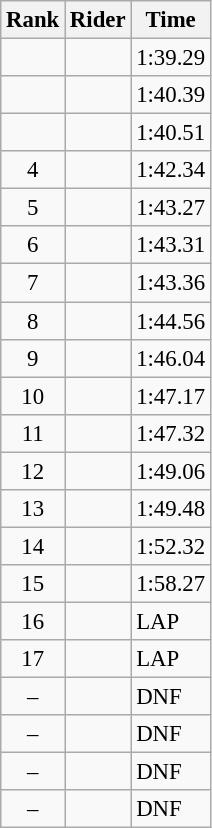<table class="wikitable" style="font-size:95%" style="width:35em;">
<tr>
<th>Rank</th>
<th>Rider</th>
<th>Time</th>
</tr>
<tr>
<td align=center></td>
<td></td>
<td>1:39.29</td>
</tr>
<tr>
<td align=center></td>
<td></td>
<td>1:40.39</td>
</tr>
<tr>
<td align=center></td>
<td></td>
<td>1:40.51</td>
</tr>
<tr>
<td align=center>4</td>
<td></td>
<td>1:42.34</td>
</tr>
<tr>
<td align=center>5</td>
<td></td>
<td>1:43.27</td>
</tr>
<tr>
<td align=center>6</td>
<td></td>
<td>1:43.31</td>
</tr>
<tr>
<td align=center>7</td>
<td></td>
<td>1:43.36</td>
</tr>
<tr>
<td align=center>8</td>
<td></td>
<td>1:44.56</td>
</tr>
<tr>
<td align=center>9</td>
<td></td>
<td>1:46.04</td>
</tr>
<tr>
<td align=center>10</td>
<td></td>
<td>1:47.17</td>
</tr>
<tr>
<td align=center>11</td>
<td></td>
<td>1:47.32</td>
</tr>
<tr>
<td align=center>12</td>
<td></td>
<td>1:49.06</td>
</tr>
<tr>
<td align=center>13</td>
<td></td>
<td>1:49.48</td>
</tr>
<tr>
<td align=center>14</td>
<td></td>
<td>1:52.32</td>
</tr>
<tr>
<td align=center>15</td>
<td></td>
<td>1:58.27</td>
</tr>
<tr>
<td align=center>16</td>
<td></td>
<td>LAP</td>
</tr>
<tr>
<td align=center>17</td>
<td></td>
<td>LAP</td>
</tr>
<tr>
<td align=center>–</td>
<td></td>
<td>DNF</td>
</tr>
<tr>
<td align=center>–</td>
<td></td>
<td>DNF</td>
</tr>
<tr>
<td align=center>–</td>
<td></td>
<td>DNF</td>
</tr>
<tr>
<td align=center>–</td>
<td></td>
<td>DNF</td>
</tr>
</table>
